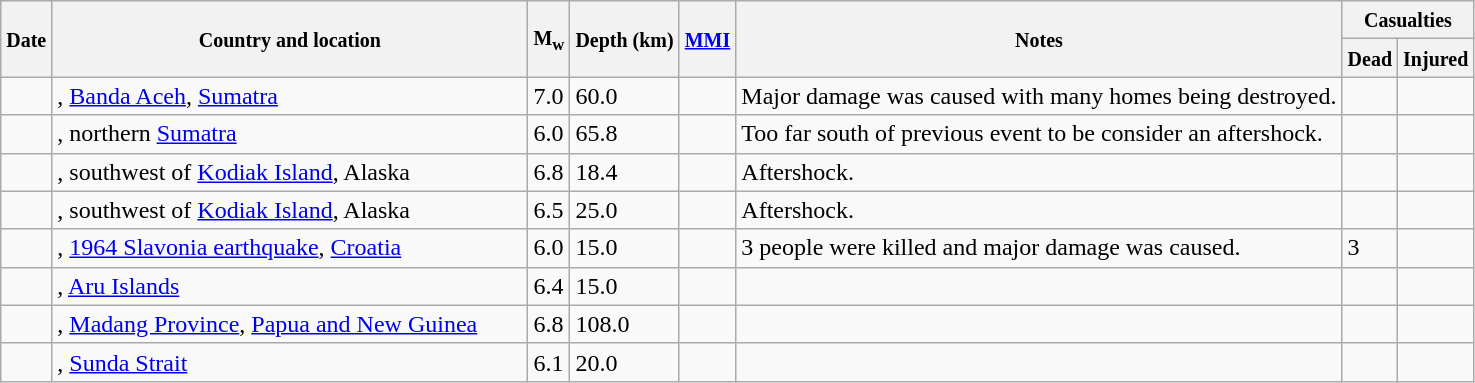<table class="wikitable sortable sort-under" style="border:1px black; margin-left:1em;">
<tr>
<th rowspan="2"><small>Date</small></th>
<th rowspan="2" style="width: 310px"><small>Country and location</small></th>
<th rowspan="2"><small>M<sub>w</sub></small></th>
<th rowspan="2"><small>Depth (km)</small></th>
<th rowspan="2"><small><a href='#'>MMI</a></small></th>
<th rowspan="2" class="unsortable"><small>Notes</small></th>
<th colspan="2"><small>Casualties</small></th>
</tr>
<tr>
<th><small>Dead</small></th>
<th><small>Injured</small></th>
</tr>
<tr>
<td></td>
<td>, <a href='#'>Banda Aceh</a>, <a href='#'>Sumatra</a></td>
<td>7.0</td>
<td>60.0</td>
<td></td>
<td>Major damage was caused with many homes being destroyed.</td>
<td></td>
<td></td>
</tr>
<tr>
<td></td>
<td>, northern <a href='#'>Sumatra</a></td>
<td>6.0</td>
<td>65.8</td>
<td></td>
<td>Too far south of previous event to be consider an aftershock.</td>
<td></td>
<td></td>
</tr>
<tr>
<td></td>
<td>, southwest of <a href='#'>Kodiak Island</a>, Alaska</td>
<td>6.8</td>
<td>18.4</td>
<td></td>
<td>Aftershock.</td>
<td></td>
<td></td>
</tr>
<tr>
<td></td>
<td>, southwest of <a href='#'>Kodiak Island</a>, Alaska</td>
<td>6.5</td>
<td>25.0</td>
<td></td>
<td>Aftershock.</td>
<td></td>
<td></td>
</tr>
<tr>
<td></td>
<td>, <a href='#'>1964 Slavonia earthquake</a>, <a href='#'>Croatia</a></td>
<td>6.0</td>
<td>15.0</td>
<td></td>
<td>3 people were killed and major damage was caused.</td>
<td>3</td>
<td></td>
</tr>
<tr>
<td></td>
<td>, <a href='#'>Aru Islands</a></td>
<td>6.4</td>
<td>15.0</td>
<td></td>
<td></td>
<td></td>
<td></td>
</tr>
<tr>
<td></td>
<td>, <a href='#'>Madang Province</a>, <a href='#'>Papua and New Guinea</a></td>
<td>6.8</td>
<td>108.0</td>
<td></td>
<td></td>
<td></td>
<td></td>
</tr>
<tr>
<td></td>
<td>, <a href='#'>Sunda Strait</a></td>
<td>6.1</td>
<td>20.0</td>
<td></td>
<td></td>
<td></td>
<td></td>
</tr>
</table>
